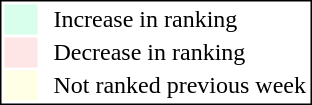<table style="border:1px solid black; float:right;">
<tr>
<td style="background:#D8FFEB; width:20px;"></td>
<td> </td>
<td>Increase in ranking</td>
</tr>
<tr>
<td style="background:#FFE6E6; width:20px;"></td>
<td> </td>
<td>Decrease in ranking</td>
</tr>
<tr>
<td style="background:#FFFFE6; width:20px;"></td>
<td> </td>
<td>Not ranked previous week</td>
</tr>
</table>
